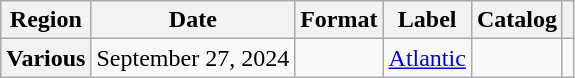<table class="wikitable plainrowheaders">
<tr>
<th scope="col">Region</th>
<th scope="col">Date</th>
<th scope="col">Format</th>
<th scope="col">Label</th>
<th scope="col">Catalog </th>
<th scope="col"></th>
</tr>
<tr>
<th scope="row">Various</th>
<td>September 27, 2024</td>
<td></td>
<td><a href='#'>Atlantic</a></td>
<td></td>
<td></td>
</tr>
</table>
